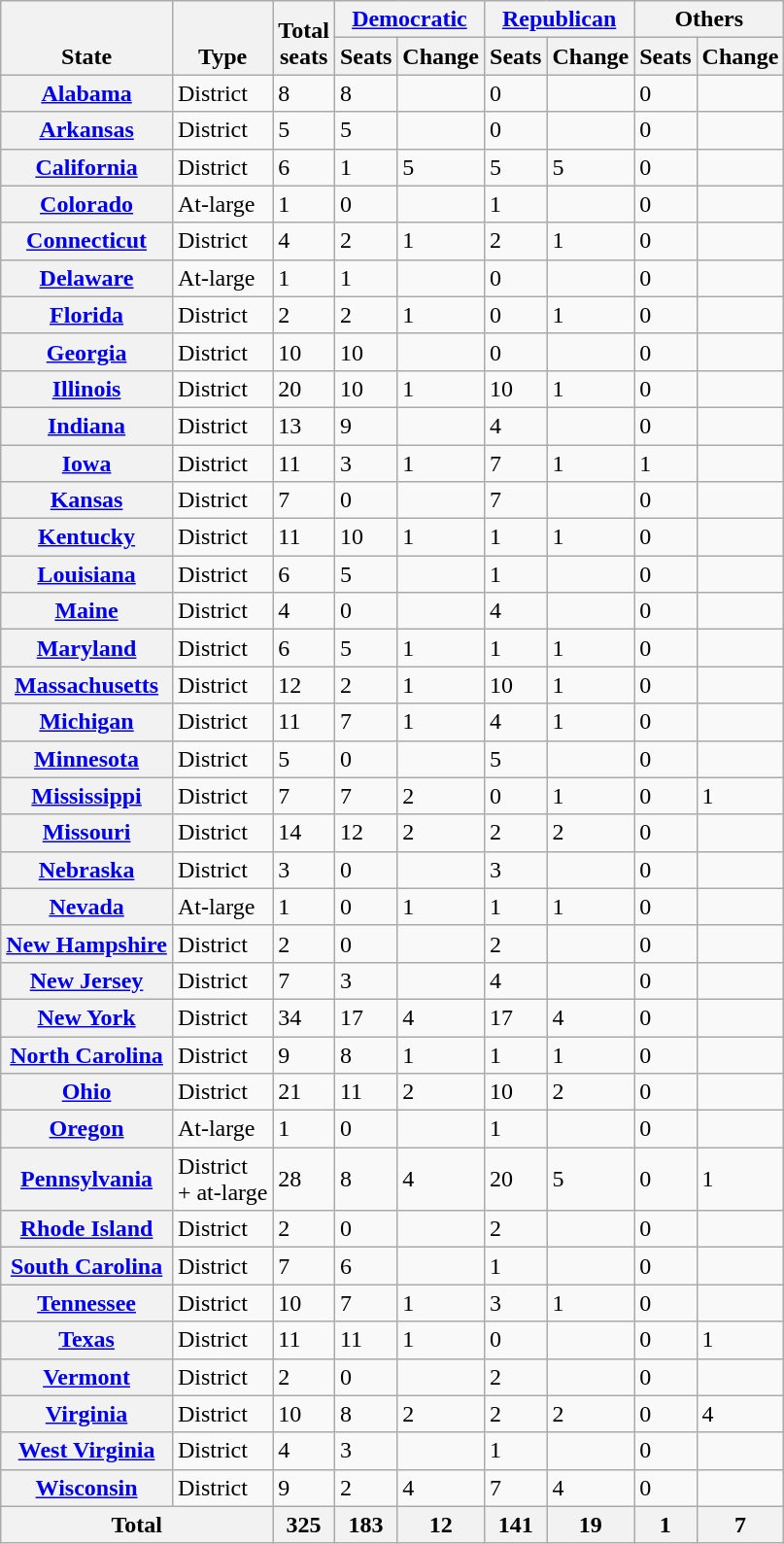<table class="wikitable sortable">
<tr valign=bottom>
<th rowspan=2>State</th>
<th rowspan=2>Type</th>
<th rowspan=2>Total<br>seats</th>
<th colspan=2 ><a href='#'>Democratic</a></th>
<th colspan=2 ><a href='#'>Republican</a></th>
<th colspan=2>Others</th>
</tr>
<tr>
<th>Seats</th>
<th>Change</th>
<th>Seats</th>
<th>Change</th>
<th>Seats</th>
<th>Change</th>
</tr>
<tr>
<th><a href='#'>Alabama</a></th>
<td>District</td>
<td>8</td>
<td>8</td>
<td></td>
<td>0</td>
<td></td>
<td>0</td>
<td></td>
</tr>
<tr>
<th><a href='#'>Arkansas</a></th>
<td>District</td>
<td>5</td>
<td>5</td>
<td></td>
<td>0</td>
<td></td>
<td>0</td>
<td></td>
</tr>
<tr>
<th><a href='#'>California</a></th>
<td>District</td>
<td>6</td>
<td>1</td>
<td> 5</td>
<td>5</td>
<td> 5</td>
<td>0</td>
<td></td>
</tr>
<tr>
<th><a href='#'>Colorado</a></th>
<td>At-large</td>
<td>1</td>
<td>0</td>
<td></td>
<td>1</td>
<td></td>
<td>0</td>
<td></td>
</tr>
<tr>
<th><a href='#'>Connecticut</a></th>
<td>District</td>
<td>4</td>
<td>2</td>
<td> 1</td>
<td>2</td>
<td> 1</td>
<td>0</td>
<td></td>
</tr>
<tr>
<th><a href='#'>Delaware</a></th>
<td>At-large</td>
<td>1</td>
<td>1</td>
<td></td>
<td>0</td>
<td></td>
<td>0</td>
<td></td>
</tr>
<tr>
<th><a href='#'>Florida</a></th>
<td>District</td>
<td>2</td>
<td>2</td>
<td> 1</td>
<td>0</td>
<td> 1</td>
<td>0</td>
<td></td>
</tr>
<tr>
<th><a href='#'>Georgia</a></th>
<td>District</td>
<td>10</td>
<td>10</td>
<td></td>
<td>0</td>
<td></td>
<td>0</td>
<td></td>
</tr>
<tr>
<th><a href='#'>Illinois</a></th>
<td>District</td>
<td>20</td>
<td>10</td>
<td> 1</td>
<td>10</td>
<td> 1</td>
<td>0</td>
<td></td>
</tr>
<tr>
<th><a href='#'>Indiana</a></th>
<td>District</td>
<td>13</td>
<td>9</td>
<td></td>
<td>4</td>
<td></td>
<td>0</td>
<td></td>
</tr>
<tr>
<th><a href='#'>Iowa</a></th>
<td>District</td>
<td>11</td>
<td>3</td>
<td> 1</td>
<td>7</td>
<td> 1</td>
<td>1</td>
<td></td>
</tr>
<tr>
<th><a href='#'>Kansas</a></th>
<td>District</td>
<td>7</td>
<td>0</td>
<td></td>
<td>7</td>
<td></td>
<td>0</td>
<td></td>
</tr>
<tr>
<th><a href='#'>Kentucky</a></th>
<td>District</td>
<td>11</td>
<td>10</td>
<td> 1</td>
<td>1</td>
<td> 1</td>
<td>0</td>
<td></td>
</tr>
<tr>
<th><a href='#'>Louisiana</a></th>
<td>District</td>
<td>6</td>
<td>5</td>
<td></td>
<td>1</td>
<td></td>
<td>0</td>
<td></td>
</tr>
<tr>
<th><a href='#'>Maine</a></th>
<td>District</td>
<td>4</td>
<td>0</td>
<td></td>
<td>4</td>
<td></td>
<td>0</td>
<td></td>
</tr>
<tr>
<th><a href='#'>Maryland</a></th>
<td>District</td>
<td>6</td>
<td>5</td>
<td> 1</td>
<td>1</td>
<td> 1</td>
<td>0</td>
<td></td>
</tr>
<tr>
<th><a href='#'>Massachusetts</a></th>
<td>District</td>
<td>12</td>
<td>2</td>
<td> 1</td>
<td>10</td>
<td> 1</td>
<td>0</td>
<td></td>
</tr>
<tr>
<th><a href='#'>Michigan</a></th>
<td>District</td>
<td>11</td>
<td>7</td>
<td> 1</td>
<td>4</td>
<td> 1</td>
<td>0</td>
<td></td>
</tr>
<tr>
<th><a href='#'>Minnesota</a></th>
<td>District</td>
<td>5</td>
<td>0</td>
<td></td>
<td>5</td>
<td></td>
<td>0</td>
<td></td>
</tr>
<tr>
<th><a href='#'>Mississippi</a></th>
<td>District</td>
<td>7</td>
<td>7</td>
<td> 2</td>
<td>0</td>
<td> 1</td>
<td>0</td>
<td> 1</td>
</tr>
<tr>
<th><a href='#'>Missouri</a></th>
<td>District</td>
<td>14</td>
<td>12</td>
<td> 2</td>
<td>2</td>
<td> 2</td>
<td>0</td>
<td></td>
</tr>
<tr>
<th><a href='#'>Nebraska</a></th>
<td>District</td>
<td>3</td>
<td>0</td>
<td></td>
<td>3</td>
<td></td>
<td>0</td>
<td></td>
</tr>
<tr>
<th><a href='#'>Nevada</a></th>
<td>At-large</td>
<td>1</td>
<td>0</td>
<td> 1</td>
<td>1</td>
<td> 1</td>
<td>0</td>
<td></td>
</tr>
<tr>
<th><a href='#'>New Hampshire</a></th>
<td>District</td>
<td>2</td>
<td>0</td>
<td></td>
<td>2</td>
<td></td>
<td>0</td>
<td></td>
</tr>
<tr>
<th><a href='#'>New Jersey</a></th>
<td>District</td>
<td>7</td>
<td>3</td>
<td></td>
<td>4</td>
<td></td>
<td>0</td>
<td></td>
</tr>
<tr>
<th><a href='#'>New York</a></th>
<td>District</td>
<td>34</td>
<td>17</td>
<td> 4</td>
<td>17</td>
<td> 4</td>
<td>0</td>
<td></td>
</tr>
<tr>
<th><a href='#'>North Carolina</a></th>
<td>District</td>
<td>9</td>
<td>8</td>
<td> 1</td>
<td>1</td>
<td> 1</td>
<td>0</td>
<td></td>
</tr>
<tr>
<th><a href='#'>Ohio</a></th>
<td>District</td>
<td>21</td>
<td>11</td>
<td> 2</td>
<td>10</td>
<td> 2</td>
<td>0</td>
<td></td>
</tr>
<tr>
<th><a href='#'>Oregon</a></th>
<td>At-large</td>
<td>1</td>
<td>0</td>
<td></td>
<td>1</td>
<td></td>
<td>0</td>
<td></td>
</tr>
<tr>
<th><a href='#'>Pennsylvania</a></th>
<td>District<br>+ at-large</td>
<td>28</td>
<td>8</td>
<td> 4</td>
<td>20</td>
<td> 5</td>
<td>0</td>
<td> 1</td>
</tr>
<tr>
<th><a href='#'>Rhode Island</a></th>
<td>District</td>
<td>2</td>
<td>0</td>
<td></td>
<td>2</td>
<td></td>
<td>0</td>
<td></td>
</tr>
<tr>
<th><a href='#'>South Carolina</a></th>
<td>District</td>
<td>7</td>
<td>6</td>
<td></td>
<td>1</td>
<td></td>
<td>0</td>
<td></td>
</tr>
<tr>
<th><a href='#'>Tennessee</a></th>
<td>District</td>
<td>10</td>
<td>7</td>
<td> 1</td>
<td>3</td>
<td> 1</td>
<td>0</td>
<td></td>
</tr>
<tr>
<th><a href='#'>Texas</a></th>
<td>District</td>
<td>11</td>
<td>11</td>
<td> 1</td>
<td>0</td>
<td></td>
<td>0</td>
<td> 1</td>
</tr>
<tr>
<th><a href='#'>Vermont</a></th>
<td>District</td>
<td>2</td>
<td>0</td>
<td></td>
<td>2</td>
<td></td>
<td>0</td>
<td></td>
</tr>
<tr>
<th><a href='#'>Virginia</a></th>
<td>District</td>
<td>10</td>
<td>8</td>
<td> 2</td>
<td>2</td>
<td> 2</td>
<td>0</td>
<td> 4</td>
</tr>
<tr>
<th><a href='#'>West Virginia</a></th>
<td>District</td>
<td>4</td>
<td>3</td>
<td></td>
<td>1</td>
<td></td>
<td>0</td>
<td></td>
</tr>
<tr>
<th><a href='#'>Wisconsin</a></th>
<td>District</td>
<td>9</td>
<td>2</td>
<td> 4</td>
<td>7</td>
<td> 4</td>
<td>0</td>
<td></td>
</tr>
<tr>
<th colspan=2>Total</th>
<th>325</th>
<th>183<br></th>
<th> 12</th>
<th>141<br></th>
<th> 19</th>
<th>1<br></th>
<th> 7</th>
</tr>
</table>
